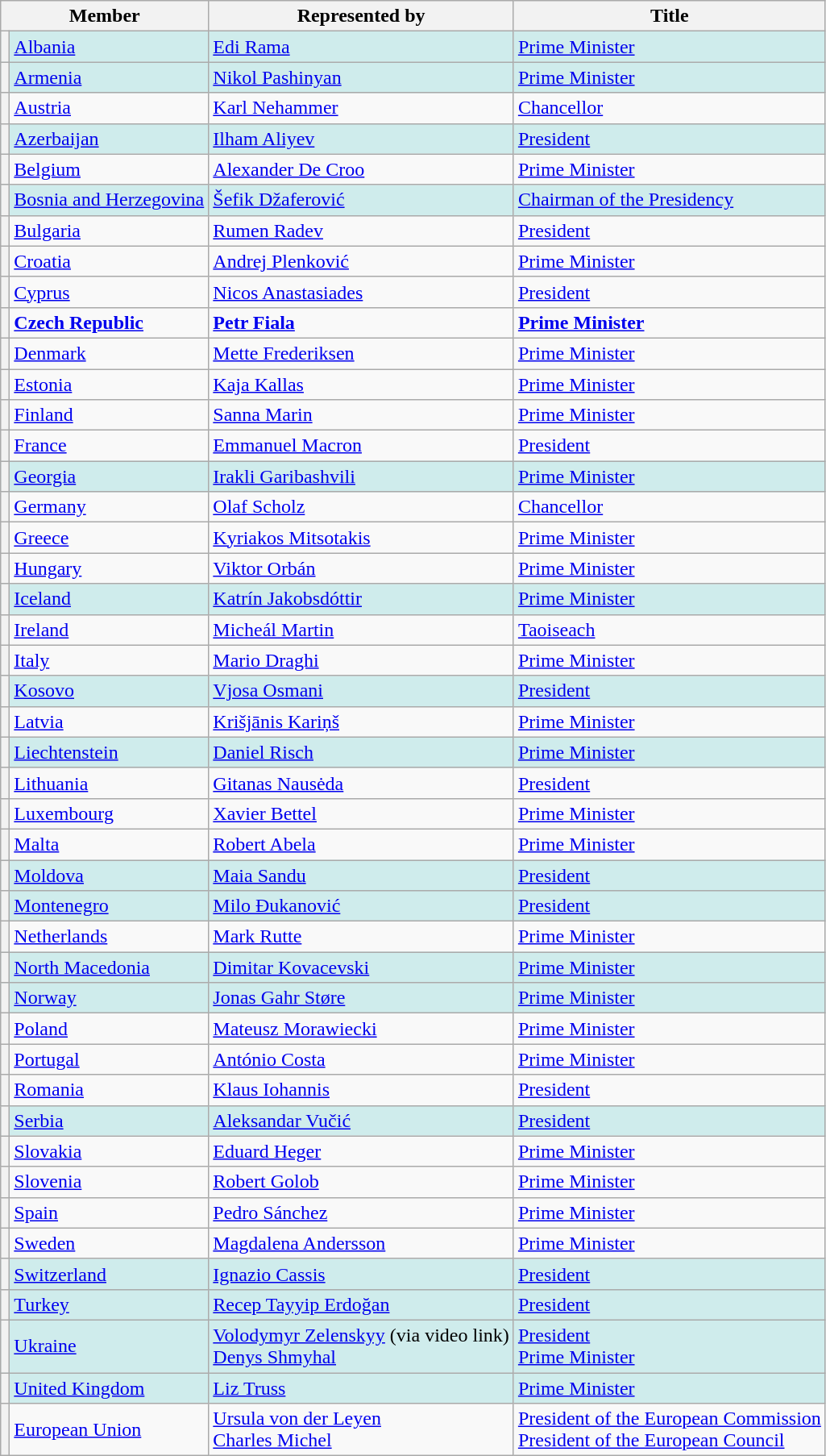<table class="wikitable plainrowheaders">
<tr>
<th scope="col" colspan="2">Member</th>
<th scope="col">Represented by</th>
<th scope="col">Title</th>
</tr>
<tr bgcolor="#CFECEC"|>
<th></th>
<td><a href='#'>Albania</a></td>
<td><a href='#'>Edi Rama</a></td>
<td><a href='#'>Prime Minister</a></td>
</tr>
<tr bgcolor="#CFECEC"|>
<th></th>
<td><a href='#'>Armenia</a></td>
<td><a href='#'>Nikol Pashinyan</a></td>
<td><a href='#'>Prime Minister</a></td>
</tr>
<tr>
<th></th>
<td><a href='#'>Austria</a></td>
<td><a href='#'>Karl Nehammer</a></td>
<td><a href='#'>Chancellor</a></td>
</tr>
<tr bgcolor="#CFECEC"|>
<th></th>
<td><a href='#'>Azerbaijan</a></td>
<td><a href='#'>Ilham Aliyev</a></td>
<td><a href='#'>President</a></td>
</tr>
<tr>
<th></th>
<td><a href='#'>Belgium</a></td>
<td><a href='#'>Alexander De Croo</a></td>
<td><a href='#'>Prime Minister</a></td>
</tr>
<tr bgcolor="#CFECEC"|>
<th></th>
<td><a href='#'>Bosnia and Herzegovina</a></td>
<td><a href='#'>Šefik Džaferović</a></td>
<td><a href='#'>Chairman of the Presidency</a></td>
</tr>
<tr>
<th></th>
<td><a href='#'>Bulgaria</a></td>
<td><a href='#'>Rumen Radev</a></td>
<td><a href='#'>President</a></td>
</tr>
<tr>
<th></th>
<td><a href='#'>Croatia</a></td>
<td><a href='#'>Andrej Plenković</a></td>
<td><a href='#'>Prime Minister</a></td>
</tr>
<tr>
<th></th>
<td><a href='#'>Cyprus</a></td>
<td><a href='#'>Nicos Anastasiades</a></td>
<td><a href='#'>President</a></td>
</tr>
<tr>
<th></th>
<td><strong><a href='#'>Czech Republic</a></strong></td>
<td><strong><a href='#'>Petr Fiala</a></strong></td>
<td><strong><a href='#'>Prime Minister</a></strong></td>
</tr>
<tr>
<th></th>
<td><a href='#'>Denmark</a></td>
<td><a href='#'>Mette Frederiksen</a></td>
<td><a href='#'>Prime Minister</a></td>
</tr>
<tr>
<th></th>
<td><a href='#'>Estonia</a></td>
<td><a href='#'>Kaja Kallas</a></td>
<td><a href='#'>Prime Minister</a></td>
</tr>
<tr>
<th></th>
<td><a href='#'>Finland</a></td>
<td><a href='#'>Sanna Marin</a></td>
<td><a href='#'>Prime Minister</a></td>
</tr>
<tr>
<th></th>
<td><a href='#'>France</a></td>
<td><a href='#'>Emmanuel Macron</a></td>
<td><a href='#'>President</a></td>
</tr>
<tr bgcolor="#CFECEC"|>
<th></th>
<td><a href='#'>Georgia</a></td>
<td><a href='#'>Irakli Garibashvili</a></td>
<td><a href='#'>Prime Minister</a></td>
</tr>
<tr>
<th></th>
<td><a href='#'>Germany</a></td>
<td><a href='#'>Olaf Scholz</a></td>
<td><a href='#'>Chancellor</a></td>
</tr>
<tr>
<th></th>
<td><a href='#'>Greece</a></td>
<td><a href='#'>Kyriakos Mitsotakis</a></td>
<td><a href='#'>Prime Minister</a></td>
</tr>
<tr>
<th></th>
<td><a href='#'>Hungary</a></td>
<td><a href='#'>Viktor Orbán</a></td>
<td><a href='#'>Prime Minister</a></td>
</tr>
<tr bgcolor="#CFECEC"|>
<th></th>
<td><a href='#'>Iceland</a></td>
<td><a href='#'>Katrín Jakobsdóttir</a></td>
<td><a href='#'>Prime Minister</a></td>
</tr>
<tr>
<th></th>
<td><a href='#'>Ireland</a></td>
<td><a href='#'>Micheál Martin</a></td>
<td><a href='#'>Taoiseach</a></td>
</tr>
<tr>
<th></th>
<td><a href='#'>Italy</a></td>
<td><a href='#'>Mario Draghi</a></td>
<td><a href='#'>Prime Minister</a></td>
</tr>
<tr bgcolor="#CFECEC"|>
<th></th>
<td><a href='#'>Kosovo</a></td>
<td><a href='#'>Vjosa Osmani</a></td>
<td><a href='#'>President</a></td>
</tr>
<tr>
<th></th>
<td><a href='#'>Latvia</a></td>
<td><a href='#'>Krišjānis Kariņš</a></td>
<td><a href='#'>Prime Minister</a></td>
</tr>
<tr bgcolor="#CFECEC"|>
<th></th>
<td><a href='#'>Liechtenstein</a></td>
<td><a href='#'>Daniel Risch</a></td>
<td><a href='#'>Prime Minister</a></td>
</tr>
<tr>
<th></th>
<td><a href='#'>Lithuania</a></td>
<td><a href='#'>Gitanas Nausėda</a></td>
<td><a href='#'>President</a></td>
</tr>
<tr>
<th></th>
<td><a href='#'>Luxembourg</a></td>
<td><a href='#'>Xavier Bettel</a></td>
<td><a href='#'>Prime Minister</a></td>
</tr>
<tr>
<th></th>
<td><a href='#'>Malta</a></td>
<td><a href='#'>Robert Abela</a></td>
<td><a href='#'>Prime Minister</a></td>
</tr>
<tr bgcolor="#CFECEC"|>
<th></th>
<td><a href='#'>Moldova</a></td>
<td><a href='#'>Maia Sandu</a></td>
<td><a href='#'>President</a></td>
</tr>
<tr bgcolor="#CFECEC"|>
<th></th>
<td><a href='#'>Montenegro</a></td>
<td><a href='#'>Milo Đukanović</a></td>
<td><a href='#'>President</a></td>
</tr>
<tr>
<th></th>
<td><a href='#'>Netherlands</a></td>
<td><a href='#'>Mark Rutte</a></td>
<td><a href='#'>Prime Minister</a></td>
</tr>
<tr bgcolor="#CFECEC"|>
<th></th>
<td><a href='#'>North Macedonia</a></td>
<td><a href='#'>Dimitar Kovacevski</a></td>
<td><a href='#'>Prime Minister</a></td>
</tr>
<tr bgcolor="#CFECEC"|>
<th></th>
<td><a href='#'>Norway</a></td>
<td><a href='#'>Jonas Gahr Støre</a></td>
<td><a href='#'>Prime Minister</a></td>
</tr>
<tr>
<th></th>
<td><a href='#'>Poland</a></td>
<td><a href='#'>Mateusz Morawiecki</a></td>
<td><a href='#'>Prime Minister</a></td>
</tr>
<tr>
<th></th>
<td><a href='#'>Portugal</a></td>
<td><a href='#'>António Costa</a></td>
<td><a href='#'>Prime Minister</a></td>
</tr>
<tr>
<th></th>
<td><a href='#'>Romania</a></td>
<td><a href='#'>Klaus Iohannis</a></td>
<td><a href='#'>President</a></td>
</tr>
<tr bgcolor="#CFECEC"|>
<th></th>
<td><a href='#'>Serbia</a></td>
<td><a href='#'>Aleksandar Vučić</a></td>
<td><a href='#'>President</a></td>
</tr>
<tr>
<th></th>
<td><a href='#'>Slovakia</a></td>
<td><a href='#'>Eduard Heger</a></td>
<td><a href='#'>Prime Minister</a></td>
</tr>
<tr>
<th></th>
<td><a href='#'>Slovenia</a></td>
<td><a href='#'>Robert Golob</a></td>
<td><a href='#'>Prime Minister</a></td>
</tr>
<tr>
<th></th>
<td><a href='#'>Spain</a></td>
<td><a href='#'>Pedro Sánchez</a></td>
<td><a href='#'>Prime Minister</a></td>
</tr>
<tr>
<th></th>
<td><a href='#'>Sweden</a></td>
<td><a href='#'>Magdalena Andersson</a></td>
<td><a href='#'>Prime Minister</a></td>
</tr>
<tr bgcolor="#CFECEC"|>
<th></th>
<td><a href='#'>Switzerland</a></td>
<td><a href='#'>Ignazio Cassis</a></td>
<td><a href='#'>President</a></td>
</tr>
<tr bgcolor="#CFECEC"|>
<th></th>
<td><a href='#'>Turkey</a></td>
<td><a href='#'>Recep Tayyip Erdoğan</a></td>
<td><a href='#'>President</a></td>
</tr>
<tr bgcolor="#CFECEC"|>
<th></th>
<td><a href='#'>Ukraine</a></td>
<td><a href='#'>Volodymyr Zelenskyy</a> (via video link)<br><a href='#'>Denys Shmyhal</a></td>
<td><a href='#'>President</a><br><a href='#'>Prime Minister</a></td>
</tr>
<tr bgcolor="#CFECEC"|>
<th></th>
<td><a href='#'>United Kingdom</a></td>
<td><a href='#'>Liz Truss</a></td>
<td><a href='#'>Prime Minister</a></td>
</tr>
<tr>
<th></th>
<td><a href='#'>European Union</a></td>
<td><a href='#'>Ursula von der Leyen</a><br><a href='#'>Charles Michel</a></td>
<td><a href='#'>President of the European Commission</a><br><a href='#'>President of the European Council</a></td>
</tr>
</table>
